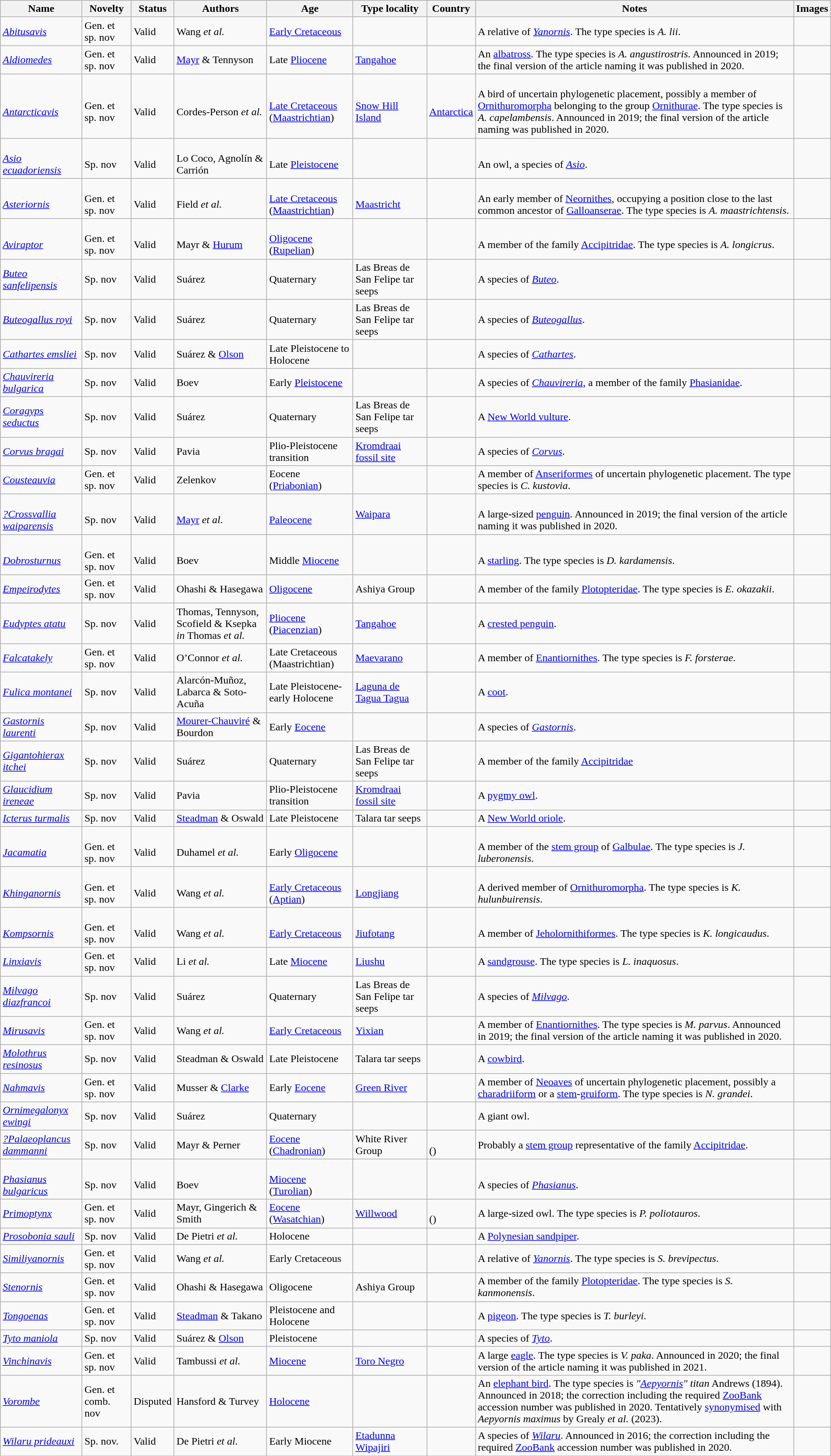<table class="wikitable sortable" align="center" width="100%">
<tr>
<th>Name</th>
<th>Novelty</th>
<th>Status</th>
<th>Authors</th>
<th>Age</th>
<th>Type locality</th>
<th>Country</th>
<th>Notes</th>
<th>Images</th>
</tr>
<tr>
<td><em><a href='#'>Abitusavis</a></em></td>
<td>Gen. et sp. nov</td>
<td>Valid</td>
<td>Wang <em>et al.</em></td>
<td><a href='#'>Early Cretaceous</a></td>
<td></td>
<td></td>
<td>A relative of <em><a href='#'>Yanornis</a></em>. The type species is <em>A. lii</em>.</td>
<td></td>
</tr>
<tr>
<td><em><a href='#'>Aldiomedes</a></em></td>
<td>Gen. et sp. nov</td>
<td>Valid</td>
<td><a href='#'>Mayr</a> & Tennyson</td>
<td>Late <a href='#'>Pliocene</a></td>
<td><a href='#'>Tangahoe</a></td>
<td></td>
<td>An <a href='#'>albatross</a>. The type species is <em>A. angustirostris</em>. Announced in 2019; the final version of the article naming it was published in 2020.</td>
<td></td>
</tr>
<tr>
<td><br><em><a href='#'>Antarcticavis</a></em></td>
<td><br>Gen. et sp. nov</td>
<td><br>Valid</td>
<td><br>Cordes-Person <em>et al.</em></td>
<td><br><a href='#'>Late Cretaceous</a> (<a href='#'>Maastrichtian</a>)</td>
<td><br><a href='#'>Snow Hill Island</a></td>
<td><br><a href='#'>Antarctica</a></td>
<td><br>A bird of uncertain phylogenetic placement, possibly a member of <a href='#'>Ornithuromorpha</a> belonging to the group <a href='#'>Ornithurae</a>. The type species is <em>A. capelambensis</em>. Announced in 2019; the final version of the article naming was published in 2020.</td>
<td></td>
</tr>
<tr>
<td><br><em><a href='#'>Asio ecuadoriensis</a></em></td>
<td><br>Sp. nov</td>
<td><br>Valid</td>
<td><br>Lo Coco, Agnolín & Carrión</td>
<td><br>Late <a href='#'>Pleistocene</a></td>
<td></td>
<td><br></td>
<td><br>An owl, a species of <em><a href='#'>Asio</a></em>.</td>
<td></td>
</tr>
<tr>
<td><br><em><a href='#'>Asteriornis</a></em></td>
<td><br>Gen. et sp. nov</td>
<td><br>Valid</td>
<td><br>Field <em>et al.</em></td>
<td><br><a href='#'>Late Cretaceous</a> (<a href='#'>Maastrichtian</a>)</td>
<td><br><a href='#'>Maastricht</a></td>
<td><br></td>
<td><br>An early member of <a href='#'>Neornithes</a>, occupying a position close to the last common ancestor of <a href='#'>Galloanserae</a>. The type species is <em>A. maastrichtensis</em>.</td>
<td></td>
</tr>
<tr>
<td><br><em><a href='#'>Aviraptor</a></em></td>
<td><br>Gen. et sp. nov</td>
<td><br>Valid</td>
<td><br>Mayr & <a href='#'>Hurum</a></td>
<td><br><a href='#'>Oligocene</a> (<a href='#'>Rupelian</a>)</td>
<td></td>
<td><br></td>
<td><br>A member of the family <a href='#'>Accipitridae</a>. The type species is <em>A. longicrus</em>.</td>
<td></td>
</tr>
<tr>
<td><em><a href='#'>Buteo sanfelipensis</a></em></td>
<td>Sp. nov</td>
<td>Valid</td>
<td>Suárez</td>
<td>Quaternary</td>
<td>Las Breas de San Felipe tar seeps</td>
<td></td>
<td>A species of <em><a href='#'>Buteo</a></em>.</td>
<td></td>
</tr>
<tr>
<td><em><a href='#'>Buteogallus royi</a></em></td>
<td>Sp. nov</td>
<td>Valid</td>
<td>Suárez</td>
<td>Quaternary</td>
<td>Las Breas de San Felipe tar seeps</td>
<td></td>
<td>A species of <em><a href='#'>Buteogallus</a></em>.</td>
<td></td>
</tr>
<tr>
<td><em><a href='#'>Cathartes emsliei</a></em></td>
<td>Sp. nov</td>
<td>Valid</td>
<td>Suárez & <a href='#'>Olson</a></td>
<td>Late Pleistocene to Holocene</td>
<td></td>
<td></td>
<td>A species of <em><a href='#'>Cathartes</a></em>.</td>
<td></td>
</tr>
<tr>
<td><em><a href='#'>Chauvireria bulgarica</a></em></td>
<td>Sp. nov</td>
<td>Valid</td>
<td>Boev</td>
<td>Early <a href='#'>Pleistocene</a></td>
<td></td>
<td></td>
<td>A species of <em><a href='#'>Chauvireria</a></em>, a member of the family <a href='#'>Phasianidae</a>.</td>
<td></td>
</tr>
<tr>
<td><em><a href='#'>Coragyps seductus</a></em></td>
<td>Sp. nov</td>
<td>Valid</td>
<td>Suárez</td>
<td>Quaternary</td>
<td>Las Breas de San Felipe tar seeps</td>
<td></td>
<td>A <a href='#'>New World vulture</a>.</td>
<td></td>
</tr>
<tr>
<td><em><a href='#'>Corvus bragai</a></em></td>
<td>Sp. nov</td>
<td>Valid</td>
<td>Pavia</td>
<td>Plio-Pleistocene transition</td>
<td><a href='#'>Kromdraai fossil site</a></td>
<td></td>
<td>A species of <em><a href='#'>Corvus</a></em>.</td>
<td></td>
</tr>
<tr>
<td><em><a href='#'>Cousteauvia</a></em></td>
<td>Gen. et sp. nov</td>
<td>Valid</td>
<td>Zelenkov</td>
<td>Eocene (<a href='#'>Priabonian</a>)</td>
<td></td>
<td></td>
<td>A member of <a href='#'>Anseriformes</a> of uncertain phylogenetic placement. The type species is <em>C. kustovia</em>.</td>
<td></td>
</tr>
<tr>
<td><br><em><a href='#'>?Crossvallia waiparensis</a></em></td>
<td><br>Sp. nov</td>
<td><br>Valid</td>
<td><br><a href='#'>Mayr</a> <em>et al.</em></td>
<td><br><a href='#'>Paleocene</a></td>
<td><a href='#'>Waipara</a></td>
<td><br></td>
<td><br>A large-sized <a href='#'>penguin</a>. Announced in 2019; the final version of the article naming it was published in 2020.</td>
<td></td>
</tr>
<tr>
<td><br><em><a href='#'>Dobrosturnus</a></em></td>
<td><br>Gen. et sp. nov</td>
<td><br>Valid</td>
<td><br>Boev</td>
<td><br>Middle <a href='#'>Miocene</a></td>
<td></td>
<td><br></td>
<td><br>A <a href='#'>starling</a>. The type species is <em>D. kardamensis</em>.</td>
<td></td>
</tr>
<tr>
<td><em><a href='#'>Empeirodytes</a></em></td>
<td>Gen. et sp. nov</td>
<td>Valid</td>
<td>Ohashi & Hasegawa</td>
<td><a href='#'>Oligocene</a></td>
<td>Ashiya Group</td>
<td></td>
<td>A member of the family <a href='#'>Plotopteridae</a>. The type species is <em>E. okazakii</em>.</td>
<td></td>
</tr>
<tr>
<td><em><a href='#'>Eudyptes atatu</a></em></td>
<td>Sp. nov</td>
<td>Valid</td>
<td>Thomas, Tennyson, Scofield & Ksepka <em>in</em> Thomas <em>et al.</em></td>
<td><a href='#'>Pliocene</a> (<a href='#'>Piacenzian</a>)</td>
<td><a href='#'>Tangahoe</a></td>
<td></td>
<td>A <a href='#'>crested penguin</a>.</td>
<td></td>
</tr>
<tr>
<td><em><a href='#'>Falcatakely</a></em></td>
<td>Gen. et sp. nov</td>
<td>Valid</td>
<td>O’Connor <em>et al.</em></td>
<td>Late Cretaceous (Maastrichtian)</td>
<td><a href='#'>Maevarano</a></td>
<td></td>
<td>A member of <a href='#'>Enantiornithes</a>. The type species is <em>F. forsterae</em>.</td>
<td></td>
</tr>
<tr>
<td><em><a href='#'>Fulica montanei</a></em></td>
<td>Sp. nov</td>
<td>Valid</td>
<td>Alarcón-Muñoz, Labarca & Soto-Acuña</td>
<td>Late Pleistocene-early Holocene</td>
<td><a href='#'>Laguna de Tagua Tagua</a></td>
<td></td>
<td>A <a href='#'>coot</a>.</td>
<td></td>
</tr>
<tr>
<td><em><a href='#'>Gastornis laurenti</a></em></td>
<td>Sp. nov</td>
<td>Valid</td>
<td><a href='#'>Mourer-Chauviré</a> & Bourdon</td>
<td>Early <a href='#'>Eocene</a></td>
<td></td>
<td></td>
<td>A species of <em><a href='#'>Gastornis</a></em>.</td>
<td></td>
</tr>
<tr>
<td><em><a href='#'>Gigantohierax itchei</a></em></td>
<td>Sp. nov</td>
<td>Valid</td>
<td>Suárez</td>
<td>Quaternary</td>
<td>Las Breas de San Felipe tar seeps</td>
<td></td>
<td>A member of the family <a href='#'>Accipitridae</a></td>
<td></td>
</tr>
<tr>
<td><em><a href='#'>Glaucidium ireneae</a></em></td>
<td>Sp. nov</td>
<td>Valid</td>
<td>Pavia</td>
<td>Plio-Pleistocene transition</td>
<td><a href='#'>Kromdraai fossil site</a></td>
<td></td>
<td>A <a href='#'>pygmy owl</a>.</td>
<td></td>
</tr>
<tr>
<td><em><a href='#'>Icterus turmalis</a></em></td>
<td>Sp. nov</td>
<td>Valid</td>
<td><a href='#'>Steadman</a> & Oswald</td>
<td>Late Pleistocene</td>
<td>Talara tar seeps</td>
<td></td>
<td>A <a href='#'>New World oriole</a>.</td>
<td></td>
</tr>
<tr>
<td><br><em><a href='#'>Jacamatia</a></em></td>
<td><br>Gen. et sp. nov</td>
<td><br>Valid</td>
<td><br>Duhamel <em>et al.</em></td>
<td><br>Early <a href='#'>Oligocene</a></td>
<td></td>
<td><br></td>
<td><br>A member of the <a href='#'>stem group</a> of <a href='#'>Galbulae</a>. The type species is <em>J. luberonensis</em>.</td>
<td></td>
</tr>
<tr>
<td><br><em><a href='#'>Khinganornis</a></em></td>
<td><br>Gen. et sp. nov</td>
<td><br>Valid</td>
<td><br>Wang <em>et al.</em></td>
<td><br><a href='#'>Early Cretaceous</a> (<a href='#'>Aptian</a>)</td>
<td><br><a href='#'>Longjiang</a></td>
<td><br></td>
<td><br>A derived member of <a href='#'>Ornithuromorpha</a>. The type species is <em>K. hulunbuirensis</em>.</td>
<td></td>
</tr>
<tr>
<td><br><em><a href='#'>Kompsornis</a></em></td>
<td><br>Gen. et sp. nov</td>
<td><br>Valid</td>
<td><br>Wang <em>et al.</em></td>
<td><br><a href='#'>Early Cretaceous</a></td>
<td><br><a href='#'>Jiufotang</a></td>
<td><br></td>
<td><br>A member of <a href='#'>Jeholornithiformes</a>. The type species is <em>K. longicaudus</em>.</td>
<td></td>
</tr>
<tr>
<td><em><a href='#'>Linxiavis</a></em></td>
<td>Gen. et sp. nov</td>
<td>Valid</td>
<td>Li <em>et al.</em></td>
<td>Late <a href='#'>Miocene</a></td>
<td><a href='#'>Liushu</a></td>
<td></td>
<td>A <a href='#'>sandgrouse</a>. The type species is <em>L. inaquosus</em>.</td>
<td></td>
</tr>
<tr>
<td><em><a href='#'>Milvago diazfrancoi</a></em></td>
<td>Sp. nov</td>
<td>Valid</td>
<td>Suárez</td>
<td>Quaternary</td>
<td>Las Breas de San Felipe tar seeps</td>
<td></td>
<td>A species of <em><a href='#'>Milvago</a></em>.</td>
<td></td>
</tr>
<tr>
<td><em><a href='#'>Mirusavis</a></em></td>
<td>Gen. et sp. nov</td>
<td>Valid</td>
<td>Wang <em>et al.</em></td>
<td><a href='#'>Early Cretaceous</a></td>
<td><a href='#'>Yixian</a></td>
<td></td>
<td>A member of <a href='#'>Enantiornithes</a>. The type species is <em>M. parvus</em>. Announced in 2019; the final version of the article naming it was published in 2020.</td>
<td></td>
</tr>
<tr>
<td><em><a href='#'>Molothrus resinosus</a></em></td>
<td>Sp. nov</td>
<td>Valid</td>
<td>Steadman & Oswald</td>
<td>Late Pleistocene</td>
<td>Talara tar seeps</td>
<td></td>
<td>A <a href='#'>cowbird</a>.</td>
<td></td>
</tr>
<tr>
<td><em><a href='#'>Nahmavis</a></em></td>
<td>Gen. et sp. nov</td>
<td>Valid</td>
<td>Musser & <a href='#'>Clarke</a></td>
<td>Early <a href='#'>Eocene</a></td>
<td><a href='#'>Green River</a></td>
<td></td>
<td>A member of <a href='#'>Neoaves</a> of uncertain phylogenetic placement, possibly a <a href='#'>charadriiform</a> or a <a href='#'>stem</a>-<a href='#'>gruiform</a>. The type species is <em>N. grandei</em>.</td>
<td></td>
</tr>
<tr>
<td><em><a href='#'>Ornimegalonyx ewingi</a></em></td>
<td>Sp. nov</td>
<td>Valid</td>
<td>Suárez</td>
<td>Quaternary</td>
<td></td>
<td></td>
<td>A giant owl.</td>
<td></td>
</tr>
<tr>
<td><em><a href='#'>?Palaeoplancus dammanni</a></em></td>
<td>Sp. nov</td>
<td>Valid</td>
<td>Mayr & Perner</td>
<td><a href='#'>Eocene</a> (<a href='#'>Chadronian</a>)</td>
<td>White River Group</td>
<td><br>()</td>
<td>Probably a <a href='#'>stem group</a> representative of the family <a href='#'>Accipitridae</a>.</td>
<td></td>
</tr>
<tr>
<td><br><em><a href='#'>Phasianus bulgaricus</a></em></td>
<td><br>Sp. nov</td>
<td><br>Valid</td>
<td><br>Boev</td>
<td><br><a href='#'>Miocene</a> (<a href='#'>Turolian</a>)</td>
<td></td>
<td><br></td>
<td><br>A species of <em><a href='#'>Phasianus</a></em>.</td>
<td></td>
</tr>
<tr>
<td><em><a href='#'>Primoptynx</a></em></td>
<td>Gen. et sp. nov</td>
<td>Valid</td>
<td>Mayr, Gingerich & Smith</td>
<td><a href='#'>Eocene</a> (<a href='#'>Wasatchian</a>)</td>
<td><a href='#'>Willwood</a></td>
<td><br>()</td>
<td>A large-sized owl. The type species is <em>P. poliotauros</em>.</td>
<td></td>
</tr>
<tr>
<td><em><a href='#'>Prosobonia sauli</a></em></td>
<td>Sp. nov</td>
<td>Valid</td>
<td>De Pietri <em>et al.</em></td>
<td>Holocene</td>
<td></td>
<td></td>
<td>A <a href='#'>Polynesian sandpiper</a>.</td>
<td></td>
</tr>
<tr>
<td><em><a href='#'>Similiyanornis</a></em></td>
<td>Gen. et sp. nov</td>
<td>Valid</td>
<td>Wang <em>et al.</em></td>
<td>Early Cretaceous</td>
<td></td>
<td></td>
<td>A relative of <em><a href='#'>Yanornis</a></em>. The type species is <em>S. brevipectus</em>.</td>
<td></td>
</tr>
<tr>
<td><em><a href='#'>Stenornis</a></em></td>
<td>Gen. et sp. nov</td>
<td>Valid</td>
<td>Ohashi & Hasegawa</td>
<td>Oligocene</td>
<td>Ashiya Group</td>
<td></td>
<td>A member of the family <a href='#'>Plotopteridae</a>. The type species is <em>S. kanmonensis</em>.</td>
<td></td>
</tr>
<tr>
<td><em><a href='#'>Tongoenas</a></em></td>
<td>Gen. et sp. nov</td>
<td>Valid</td>
<td><a href='#'>Steadman</a> & Takano</td>
<td>Pleistocene and Holocene</td>
<td></td>
<td></td>
<td>A <a href='#'>pigeon</a>. The type species is <em>T. burleyi</em>.</td>
<td></td>
</tr>
<tr>
<td><em><a href='#'>Tyto maniola</a></em></td>
<td>Sp. nov</td>
<td>Valid</td>
<td>Suárez & <a href='#'>Olson</a></td>
<td>Pleistocene</td>
<td></td>
<td></td>
<td>A species of <em><a href='#'>Tyto</a></em>.</td>
<td></td>
</tr>
<tr>
<td><em><a href='#'>Vinchinavis</a></em></td>
<td>Gen. et sp. nov</td>
<td>Valid</td>
<td>Tambussi <em>et al.</em></td>
<td><a href='#'>Miocene</a></td>
<td><a href='#'>Toro Negro</a></td>
<td></td>
<td>A large <a href='#'>eagle</a>. The type species is <em>V. paka</em>. Announced in 2020; the final version of the article naming it was published in 2021.</td>
<td></td>
</tr>
<tr>
<td><em><a href='#'>Vorombe</a></em></td>
<td>Gen. et comb. nov</td>
<td>Disputed</td>
<td>Hansford & Turvey</td>
<td><a href='#'>Holocene</a></td>
<td></td>
<td></td>
<td>An <a href='#'>elephant bird</a>. The type species is <em>"<a href='#'>Aepyornis</a>" titan</em> Andrews (1894). Announced in 2018; the correction including the required <a href='#'>ZooBank</a> accession number was published in 2020. Tentatively <a href='#'>synonymised</a> with <em>Aepyornis maximus</em> by Grealy <em>et al.</em> (2023).</td>
<td></td>
</tr>
<tr>
<td><em><a href='#'>Wilaru prideauxi</a></em></td>
<td>Sp. nov.</td>
<td>Valid</td>
<td>De Pietri <em>et al.</em></td>
<td>Early Miocene</td>
<td><a href='#'>Etadunna</a><br> <a href='#'>Wipajiri</a></td>
<td></td>
<td>A species of <em><a href='#'>Wilaru</a></em>. Announced in 2016; the correction including the required <a href='#'>ZooBank</a> accession number was published in 2020.</td>
<td></td>
</tr>
<tr>
</tr>
</table>
